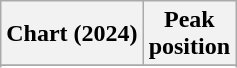<table class="wikitable sortable plainrowheaders" style="text-align:center">
<tr>
<th scope="col">Chart (2024)</th>
<th scope="col">Peak<br>position</th>
</tr>
<tr>
</tr>
<tr>
</tr>
<tr>
</tr>
</table>
